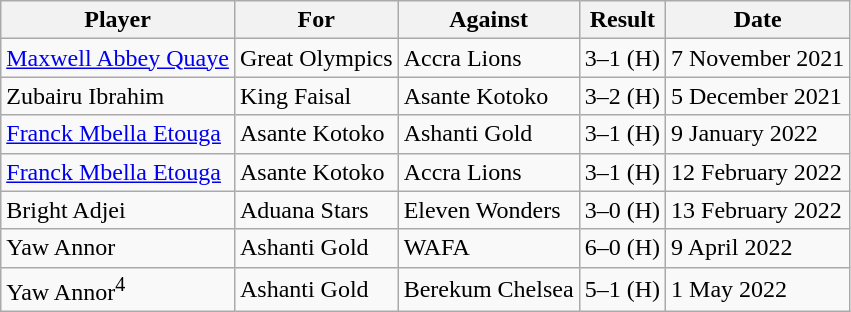<table class="wikitable sortable">
<tr>
<th>Player</th>
<th>For</th>
<th>Against</th>
<th style="text-align:center">Result</th>
<th>Date</th>
</tr>
<tr>
<td> <a href='#'>Maxwell Abbey Quaye</a></td>
<td>Great Olympics</td>
<td>Accra Lions</td>
<td>3–1 (H)</td>
<td>7 November 2021</td>
</tr>
<tr>
<td> Zubairu Ibrahim</td>
<td>King Faisal</td>
<td>Asante Kotoko</td>
<td>3–2 (H)</td>
<td>5 December 2021</td>
</tr>
<tr>
<td> <a href='#'>Franck Mbella Etouga</a></td>
<td>Asante Kotoko</td>
<td>Ashanti Gold</td>
<td>3–1 (H)</td>
<td>9 January 2022</td>
</tr>
<tr>
<td> <a href='#'>Franck Mbella Etouga</a></td>
<td>Asante Kotoko</td>
<td>Accra Lions</td>
<td>3–1 (H)</td>
<td>12 February 2022</td>
</tr>
<tr>
<td> Bright Adjei</td>
<td>Aduana Stars</td>
<td>Eleven Wonders</td>
<td>3–0 (H)</td>
<td>13 February 2022</td>
</tr>
<tr>
<td> Yaw Annor</td>
<td>Ashanti Gold</td>
<td>WAFA</td>
<td>6–0 (H)</td>
<td>9 April 2022</td>
</tr>
<tr>
<td> Yaw Annor<sup>4</sup></td>
<td>Ashanti Gold</td>
<td>Berekum Chelsea</td>
<td>5–1 (H)</td>
<td>1 May 2022</td>
</tr>
</table>
